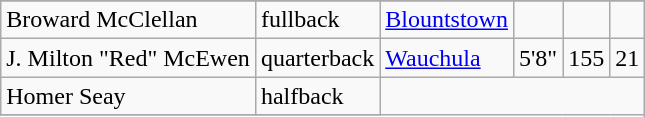<table class="wikitable">
<tr>
</tr>
<tr>
<td>Broward McClellan</td>
<td>fullback</td>
<td><a href='#'>Blountstown</a></td>
<td></td>
<td></td>
<td></td>
</tr>
<tr>
<td>J. Milton "Red" McEwen</td>
<td>quarterback</td>
<td><a href='#'>Wauchula</a></td>
<td>5'8"</td>
<td>155</td>
<td>21</td>
</tr>
<tr>
<td>Homer Seay</td>
<td>halfback</td>
</tr>
<tr>
</tr>
</table>
